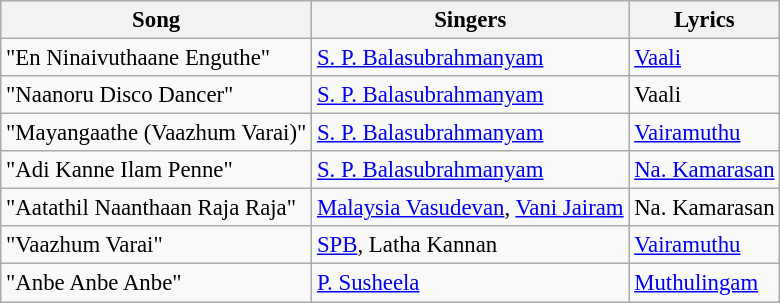<table class="wikitable" style="font-size:95%;">
<tr>
<th>Song</th>
<th>Singers</th>
<th>Lyrics</th>
</tr>
<tr>
<td>"En Ninaivuthaane Enguthe"</td>
<td><a href='#'>S. P. Balasubrahmanyam</a></td>
<td><a href='#'>Vaali</a></td>
</tr>
<tr>
<td>"Naanoru Disco Dancer"</td>
<td><a href='#'>S. P. Balasubrahmanyam</a></td>
<td>Vaali</td>
</tr>
<tr>
<td>"Mayangaathe (Vaazhum Varai)"</td>
<td><a href='#'>S. P. Balasubrahmanyam</a></td>
<td><a href='#'>Vairamuthu</a></td>
</tr>
<tr>
<td>"Adi Kanne Ilam Penne"</td>
<td><a href='#'>S. P. Balasubrahmanyam</a></td>
<td><a href='#'>Na. Kamarasan</a></td>
</tr>
<tr>
<td>"Aatathil Naanthaan Raja Raja"</td>
<td><a href='#'>Malaysia Vasudevan</a>, <a href='#'>Vani Jairam</a></td>
<td>Na. Kamarasan</td>
</tr>
<tr>
<td>"Vaazhum Varai"</td>
<td><a href='#'>SPB</a>, Latha Kannan</td>
<td><a href='#'>Vairamuthu</a></td>
</tr>
<tr>
<td>"Anbe Anbe Anbe"</td>
<td><a href='#'>P. Susheela</a></td>
<td><a href='#'>Muthulingam</a></td>
</tr>
</table>
